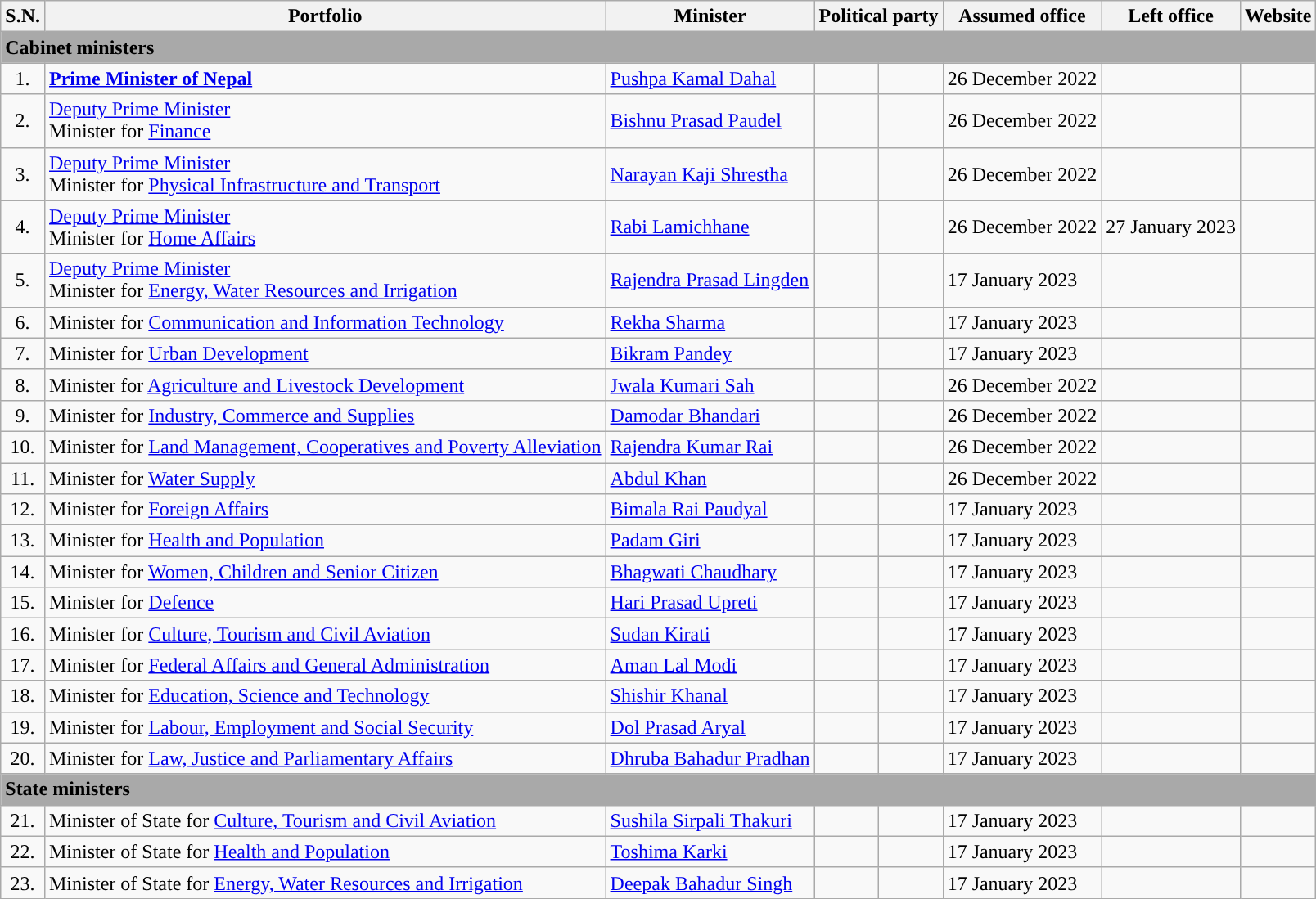<table class="wikitable mw-collapsible mw-collapsed">
<tr>
<th>S.N.</th>
<th>Portfolio</th>
<th>Minister</th>
<th colspan="2">Political party</th>
<th>Assumed office</th>
<th>Left office</th>
<th>Website</th>
</tr>
<tr>
<td colspan="8" bgcolor="darkgrey"><strong>Cabinet ministers</strong></td>
</tr>
<tr>
<td style="text-align:center;">1.</td>
<td><strong><a href='#'>Prime Minister of Nepal</a></strong><br></td>
<td><a href='#'>Pushpa Kamal Dahal</a></td>
<td></td>
<td></td>
<td>26 December 2022</td>
<td></td>
<td></td>
</tr>
<tr>
<td style="text-align:center;">2.</td>
<td><a href='#'>Deputy Prime Minister</a><br>Minister for <a href='#'>Finance</a></td>
<td><a href='#'>Bishnu Prasad Paudel</a></td>
<td></td>
<td></td>
<td>26 December 2022</td>
<td></td>
<td></td>
</tr>
<tr>
<td style="text-align:center;">3.</td>
<td><a href='#'>Deputy Prime Minister</a><br>Minister for <a href='#'>Physical Infrastructure and Transport</a></td>
<td><a href='#'>Narayan Kaji Shrestha</a></td>
<td></td>
<td></td>
<td>26 December 2022</td>
<td></td>
<td></td>
</tr>
<tr>
<td style="text-align:center;">4.</td>
<td><a href='#'>Deputy Prime Minister</a><br>Minister for <a href='#'>Home Affairs</a></td>
<td><a href='#'>Rabi Lamichhane</a></td>
<td></td>
<td></td>
<td>26 December 2022</td>
<td>27 January 2023</td>
<td></td>
</tr>
<tr>
<td style="text-align:center;">5.</td>
<td><a href='#'>Deputy Prime Minister</a><br>Minister for <a href='#'>Energy, Water Resources and Irrigation</a></td>
<td><a href='#'>Rajendra Prasad Lingden</a></td>
<td></td>
<td></td>
<td>17 January 2023</td>
<td></td>
<td> </td>
</tr>
<tr>
<td style="text-align:center;">6.</td>
<td>Minister for <a href='#'>Communication and Information Technology</a></td>
<td><a href='#'>Rekha Sharma</a></td>
<td></td>
<td></td>
<td>17 January 2023</td>
<td></td>
<td></td>
</tr>
<tr>
<td style="text-align:center;">7.</td>
<td>Minister for <a href='#'>Urban Development</a></td>
<td><a href='#'>Bikram Pandey</a></td>
<td></td>
<td></td>
<td>17 January 2023</td>
<td></td>
<td></td>
</tr>
<tr>
<td style="text-align:center;">8.</td>
<td>Minister for <a href='#'>Agriculture and Livestock Development</a></td>
<td><a href='#'>Jwala Kumari Sah</a></td>
<td></td>
<td></td>
<td>26 December 2022</td>
<td></td>
<td></td>
</tr>
<tr>
<td style="text-align:center;">9.</td>
<td>Minister for <a href='#'>Industry, Commerce and Supplies</a></td>
<td><a href='#'>Damodar Bhandari</a></td>
<td></td>
<td></td>
<td>26 December 2022</td>
<td></td>
<td></td>
</tr>
<tr>
<td style="text-align:center;">10.</td>
<td>Minister for <a href='#'>Land Management, Cooperatives and Poverty Alleviation</a></td>
<td><a href='#'>Rajendra Kumar Rai</a></td>
<td></td>
<td></td>
<td>26 December 2022</td>
<td></td>
<td></td>
</tr>
<tr>
<td style="text-align:center;">11.</td>
<td>Minister for <a href='#'>Water Supply</a></td>
<td><a href='#'>Abdul Khan</a></td>
<td></td>
<td></td>
<td>26 December 2022</td>
<td></td>
<td> </td>
</tr>
<tr>
<td style="text-align:center;">12.</td>
<td>Minister for <a href='#'>Foreign Affairs</a></td>
<td><a href='#'>Bimala Rai Paudyal</a></td>
<td></td>
<td></td>
<td>17 January 2023</td>
<td></td>
<td></td>
</tr>
<tr>
<td style="text-align:center;">13.</td>
<td>Minister for <a href='#'>Health and Population</a></td>
<td><a href='#'>Padam Giri</a></td>
<td></td>
<td></td>
<td>17 January 2023</td>
<td></td>
<td> </td>
</tr>
<tr>
<td style="text-align:center;">14.</td>
<td>Minister for <a href='#'>Women, Children and Senior Citizen</a></td>
<td><a href='#'>Bhagwati Chaudhary</a></td>
<td></td>
<td></td>
<td>17 January 2023</td>
<td></td>
<td></td>
</tr>
<tr>
<td style="text-align:center;">15.</td>
<td>Minister for <a href='#'>Defence</a></td>
<td><a href='#'>Hari Prasad Upreti</a></td>
<td></td>
<td></td>
<td>17 January 2023</td>
<td></td>
<td></td>
</tr>
<tr>
<td style="text-align:center;">16.</td>
<td>Minister for <a href='#'>Culture, Tourism and Civil Aviation</a></td>
<td><a href='#'>Sudan Kirati</a></td>
<td></td>
<td></td>
<td>17 January 2023</td>
<td></td>
<td></td>
</tr>
<tr>
<td style="text-align:center;">17.</td>
<td>Minister for <a href='#'>Federal Affairs and General Administration</a></td>
<td><a href='#'>Aman Lal Modi</a></td>
<td></td>
<td></td>
<td>17 January 2023</td>
<td></td>
<td></td>
</tr>
<tr>
<td style="text-align:center;">18.</td>
<td>Minister for <a href='#'>Education, Science and Technology</a></td>
<td><a href='#'>Shishir Khanal</a></td>
<td></td>
<td></td>
<td>17 January 2023</td>
<td></td>
<td> </td>
</tr>
<tr>
<td style="text-align:center;">19.</td>
<td>Minister for <a href='#'>Labour, Employment and Social Security</a></td>
<td><a href='#'>Dol Prasad Aryal</a></td>
<td></td>
<td></td>
<td>17 January 2023</td>
<td></td>
<td></td>
</tr>
<tr>
<td style="text-align:center;">20.</td>
<td>Minister for <a href='#'>Law, Justice and Parliamentary Affairs</a></td>
<td><a href='#'>Dhruba Bahadur Pradhan</a></td>
<td></td>
<td></td>
<td>17 January 2023</td>
<td></td>
<td></td>
</tr>
<tr>
<td colspan="8" bgcolor="darkgrey"><strong>State ministers</strong></td>
</tr>
<tr>
<td style="text-align:center;">21.</td>
<td>Minister of State for <a href='#'>Culture, Tourism and Civil Aviation</a></td>
<td><a href='#'>Sushila Sirpali Thakuri</a></td>
<td></td>
<td></td>
<td>17 January 2023</td>
<td></td>
<td></td>
</tr>
<tr>
<td style="text-align:center;">22.</td>
<td>Minister of State for <a href='#'>Health and Population</a></td>
<td><a href='#'>Toshima Karki</a></td>
<td></td>
<td></td>
<td>17 January 2023</td>
<td></td>
<td> </td>
</tr>
<tr>
<td style="text-align:center;">23.</td>
<td>Minister of State for <a href='#'>Energy, Water Resources and Irrigation</a></td>
<td><a href='#'>Deepak Bahadur Singh</a></td>
<td></td>
<td></td>
<td>17 January 2023</td>
<td></td>
<td> </td>
</tr>
</table>
